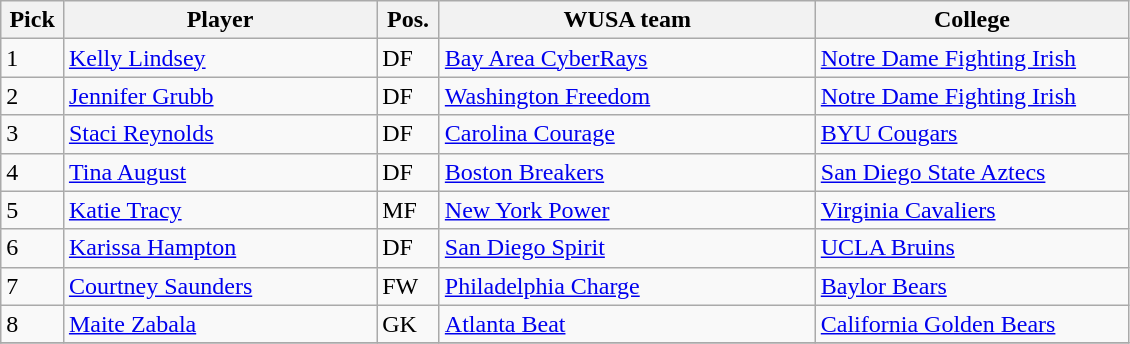<table class="wikitable">
<tr>
<th width="5%">Pick</th>
<th width="25%">Player</th>
<th width="5%">Pos.</th>
<th width="30%">WUSA team</th>
<th width="25%">College</th>
</tr>
<tr>
<td>1</td>
<td><a href='#'>Kelly Lindsey</a></td>
<td>DF</td>
<td><a href='#'>Bay Area CyberRays</a></td>
<td><a href='#'>Notre Dame Fighting Irish</a></td>
</tr>
<tr>
<td>2</td>
<td><a href='#'>Jennifer Grubb</a></td>
<td>DF</td>
<td><a href='#'>Washington Freedom</a></td>
<td><a href='#'>Notre Dame Fighting Irish</a></td>
</tr>
<tr>
<td>3</td>
<td><a href='#'>Staci Reynolds</a></td>
<td>DF</td>
<td><a href='#'>Carolina Courage</a></td>
<td><a href='#'>BYU Cougars</a></td>
</tr>
<tr>
<td>4</td>
<td><a href='#'>Tina August</a></td>
<td>DF</td>
<td><a href='#'>Boston Breakers</a></td>
<td><a href='#'>San Diego State Aztecs</a></td>
</tr>
<tr>
<td>5</td>
<td><a href='#'>Katie Tracy</a></td>
<td>MF</td>
<td><a href='#'>New York Power</a></td>
<td><a href='#'>Virginia Cavaliers</a></td>
</tr>
<tr>
<td>6</td>
<td><a href='#'>Karissa Hampton</a></td>
<td>DF</td>
<td><a href='#'>San Diego Spirit</a></td>
<td><a href='#'>UCLA Bruins</a></td>
</tr>
<tr>
<td>7</td>
<td><a href='#'>Courtney Saunders</a></td>
<td>FW</td>
<td><a href='#'>Philadelphia Charge</a></td>
<td><a href='#'>Baylor Bears</a></td>
</tr>
<tr>
<td>8</td>
<td><a href='#'>Maite Zabala</a></td>
<td>GK</td>
<td><a href='#'>Atlanta Beat</a></td>
<td><a href='#'>California Golden Bears</a></td>
</tr>
<tr>
</tr>
</table>
